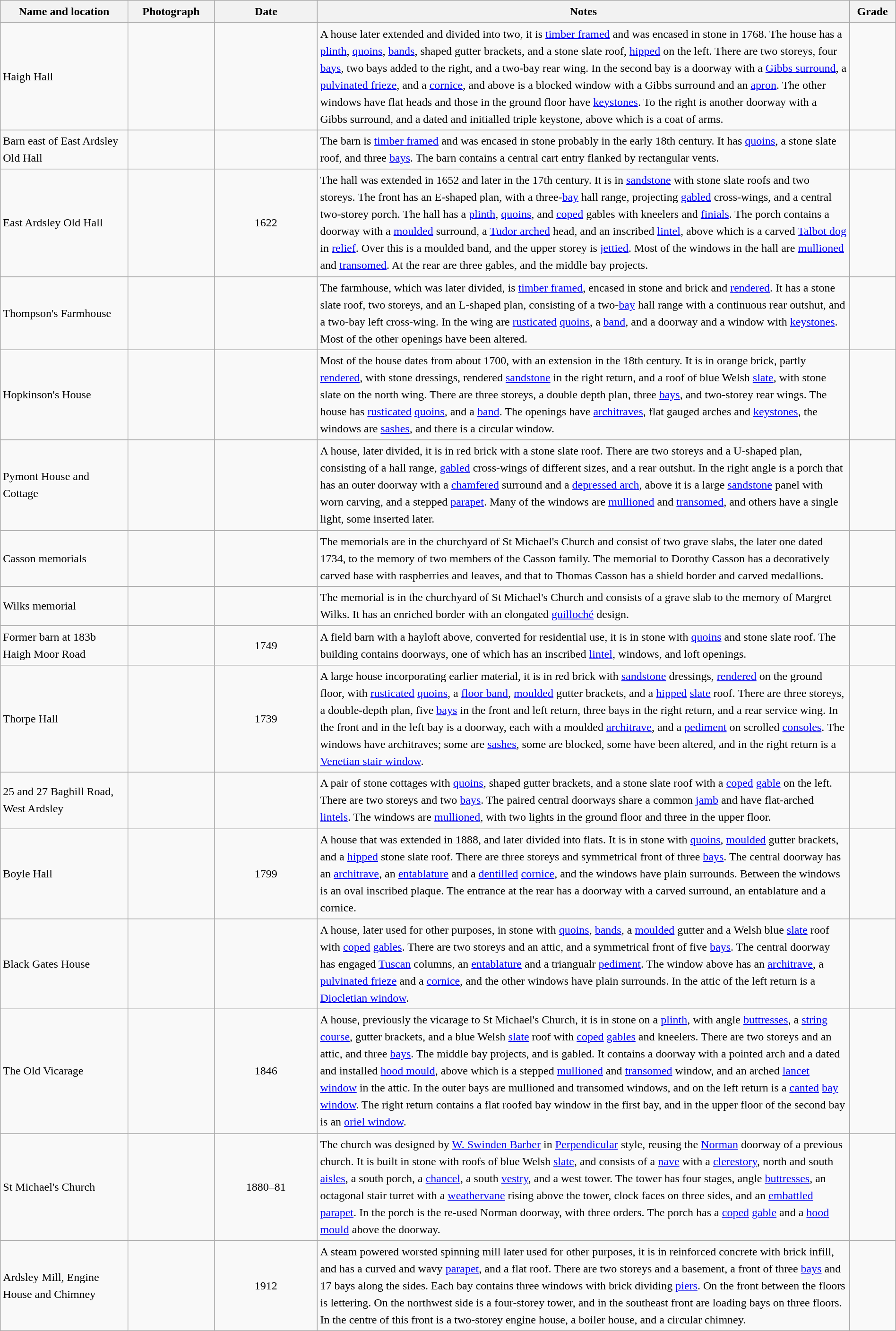<table class="wikitable sortable plainrowheaders" style="width:100%; border:0; text-align:left; line-height:150%;">
<tr>
<th scope="col"  style="width:150px">Name and location</th>
<th scope="col"  style="width:100px" class="unsortable">Photograph</th>
<th scope="col"  style="width:120px">Date</th>
<th scope="col"  style="width:650px" class="unsortable">Notes</th>
<th scope="col"  style="width:50px">Grade</th>
</tr>
<tr>
<td>Haigh Hall<br><small></small></td>
<td></td>
<td align="center"></td>
<td>A house later extended and divided into two, it is <a href='#'>timber framed</a> and was encased in stone in 1768.  The house has a <a href='#'>plinth</a>, <a href='#'>quoins</a>, <a href='#'>bands</a>, shaped gutter brackets, and a stone slate roof, <a href='#'>hipped</a> on the left.  There are two storeys, four <a href='#'>bays</a>, two bays added to the right, and a two-bay rear wing.  In the second bay is a doorway with a <a href='#'>Gibbs surround</a>, a <a href='#'>pulvinated frieze</a>, and a <a href='#'>cornice</a>, and above is a blocked window with a Gibbs surround and an <a href='#'>apron</a>.  The other windows have flat heads and those in the ground floor have <a href='#'>keystones</a>.  To the right is another doorway with a Gibbs surround, and a dated and initialled triple keystone, above which is a coat of arms.</td>
<td align="center" ></td>
</tr>
<tr>
<td>Barn east of East Ardsley Old Hall<br><small></small></td>
<td></td>
<td align="center"></td>
<td>The barn is <a href='#'>timber framed</a> and was encased in stone probably in the early 18th century.  It has <a href='#'>quoins</a>, a stone slate roof, and three <a href='#'>bays</a>.  The barn contains a central cart entry flanked by rectangular vents.</td>
<td align="center" ></td>
</tr>
<tr>
<td>East Ardsley Old Hall<br><small></small></td>
<td></td>
<td align="center">1622</td>
<td>The hall was extended in 1652 and later in the 17th century. It is in <a href='#'>sandstone</a> with stone slate roofs and two storeys.  The front has an E-shaped plan, with a three-<a href='#'>bay</a> hall range, projecting <a href='#'>gabled</a> cross-wings, and a central two-storey porch.  The hall has a <a href='#'>plinth</a>, <a href='#'>quoins</a>, and <a href='#'>coped</a> gables with kneelers and <a href='#'>finials</a>.  The porch contains a doorway with a <a href='#'>moulded</a> surround, a <a href='#'>Tudor arched</a> head, and an inscribed <a href='#'>lintel</a>, above which is a carved <a href='#'>Talbot dog</a> in <a href='#'>relief</a>.  Over this is a moulded band, and the upper storey is <a href='#'>jettied</a>.  Most of the windows in the hall are <a href='#'>mullioned</a> and <a href='#'>transomed</a>.  At the rear are three gables, and the middle bay projects.</td>
<td align="center" ></td>
</tr>
<tr>
<td>Thompson's Farmhouse<br><small></small></td>
<td></td>
<td align="center"></td>
<td>The farmhouse, which was later divided, is <a href='#'>timber framed</a>, encased in stone and brick and <a href='#'>rendered</a>.  It has a stone slate roof, two storeys, and an L-shaped plan, consisting of a two-<a href='#'>bay</a> hall range with a continuous rear outshut, and a two-bay left cross-wing.  In the wing are <a href='#'>rusticated</a> <a href='#'>quoins</a>, a <a href='#'>band</a>, and a doorway and a window with <a href='#'>keystones</a>.  Most of the other openings have been altered.</td>
<td align="center" ></td>
</tr>
<tr>
<td>Hopkinson's House<br><small></small></td>
<td></td>
<td align="center"></td>
<td>Most of the house dates from about 1700, with an extension in the 18th century.  It is in orange brick, partly <a href='#'>rendered</a>, with stone dressings, rendered <a href='#'>sandstone</a> in the right return, and a roof of blue Welsh <a href='#'>slate</a>, with stone slate on the north wing.  There are three storeys, a double depth plan, three <a href='#'>bays</a>, and two-storey rear wings.  The house has <a href='#'>rusticated</a> <a href='#'>quoins</a>, and a <a href='#'>band</a>.  The openings have <a href='#'>architraves</a>, flat gauged arches and <a href='#'>keystones</a>, the windows are <a href='#'>sashes</a>, and there is a circular window.</td>
<td align="center" ></td>
</tr>
<tr>
<td>Pymont House and Cottage<br><small></small></td>
<td></td>
<td align="center"></td>
<td>A house, later divided, it is in red brick with a stone slate roof.  There are two storeys and a U-shaped plan, consisting of a hall range, <a href='#'>gabled</a> cross-wings of different sizes, and a rear outshut.  In the right angle is a porch that has an outer doorway with a <a href='#'>chamfered</a> surround and a <a href='#'>depressed arch</a>, above it is a large <a href='#'>sandstone</a> panel with worn carving, and a stepped <a href='#'>parapet</a>.  Many of the windows are <a href='#'>mullioned</a> and <a href='#'>transomed</a>, and others have a single light, some inserted later.</td>
<td align="center" ></td>
</tr>
<tr>
<td>Casson memorials<br><small></small></td>
<td></td>
<td align="center"></td>
<td>The memorials are in the churchyard of St Michael's Church and consist of two grave slabs, the later one dated 1734, to the memory of two members of the Casson family.  The memorial to Dorothy Casson has a decoratively carved base with raspberries and leaves, and that to Thomas Casson has a shield border and carved medallions.</td>
<td align="center" ></td>
</tr>
<tr>
<td>Wilks memorial<br><small></small></td>
<td></td>
<td align="center"></td>
<td>The memorial is in the churchyard of St Michael's Church and consists of a grave slab to the memory of Margret Wilks.  It has an enriched border with an elongated <a href='#'>guilloché</a> design.</td>
<td align="center" ></td>
</tr>
<tr>
<td>Former barn at 183b Haigh Moor Road<br><small></small></td>
<td></td>
<td align="center">1749</td>
<td>A field barn with a hayloft above, converted for residential use, it is in stone with <a href='#'>quoins</a> and stone slate roof.  The building contains doorways, one of which has an inscribed <a href='#'>lintel</a>, windows, and loft openings.</td>
<td align="center" ></td>
</tr>
<tr>
<td>Thorpe Hall<br><small></small></td>
<td></td>
<td align="center">1739</td>
<td>A large house incorporating earlier material, it is in red brick with <a href='#'>sandstone</a> dressings, <a href='#'>rendered</a> on the ground floor, with <a href='#'>rusticated</a> <a href='#'>quoins</a>, a <a href='#'>floor band</a>, <a href='#'>moulded</a> gutter brackets, and a <a href='#'>hipped</a> <a href='#'>slate</a> roof.  There are three storeys, a double-depth plan, five <a href='#'>bays</a> in the front and left return, three bays in the right return, and a rear service wing.  In the front and in the left bay is a doorway, each with a moulded <a href='#'>architrave</a>, and a <a href='#'>pediment</a> on scrolled <a href='#'>consoles</a>.  The windows have architraves; some are <a href='#'>sashes</a>, some are blocked, some have been altered, and in the right return is a <a href='#'>Venetian stair window</a>.</td>
<td align="center" ></td>
</tr>
<tr>
<td>25 and 27 Baghill Road, West Ardsley<br><small></small></td>
<td></td>
<td align="center"></td>
<td>A pair of stone cottages with <a href='#'>quoins</a>, shaped gutter brackets, and a stone slate roof with a <a href='#'>coped</a> <a href='#'>gable</a> on the left.  There are two storeys and two <a href='#'>bays</a>.  The paired central doorways share a common <a href='#'>jamb</a> and have flat-arched <a href='#'>lintels</a>.  The windows are <a href='#'>mullioned</a>, with two lights in the ground floor and three in the upper floor.</td>
<td align="center" ></td>
</tr>
<tr>
<td>Boyle Hall<br><small></small></td>
<td></td>
<td align="center">1799</td>
<td>A house that was extended in 1888, and later divided into flats.  It is in stone with <a href='#'>quoins</a>, <a href='#'>moulded</a> gutter brackets, and a <a href='#'>hipped</a> stone slate roof.  There are three storeys and symmetrical front of three <a href='#'>bays</a>.  The central doorway has an <a href='#'>architrave</a>, an <a href='#'>entablature</a> and a <a href='#'>dentilled</a> <a href='#'>cornice</a>, and the windows have plain surrounds.  Between the windows is an oval inscribed plaque.  The entrance at the rear has a doorway with a carved surround, an entablature and a cornice.</td>
<td align="center" ></td>
</tr>
<tr>
<td>Black Gates House<br><small></small></td>
<td></td>
<td align="center"></td>
<td>A house, later used for other purposes, in stone with <a href='#'>quoins</a>, <a href='#'>bands</a>, a <a href='#'>moulded</a> gutter and a Welsh blue <a href='#'>slate</a> roof with <a href='#'>coped</a> <a href='#'>gables</a>.  There are two storeys and an attic, and a symmetrical front of five <a href='#'>bays</a>.  The central doorway has engaged <a href='#'>Tuscan</a> columns, an <a href='#'>entablature</a> and a triangualr <a href='#'>pediment</a>.  The window above has an <a href='#'>architrave</a>, a <a href='#'>pulvinated frieze</a> and a <a href='#'>cornice</a>, and the other windows have plain surrounds.  In the attic of the left return is a <a href='#'>Diocletian window</a>.</td>
<td align="center" ></td>
</tr>
<tr>
<td>The Old Vicarage<br><small></small></td>
<td></td>
<td align="center">1846</td>
<td>A house, previously the vicarage to St Michael's Church, it is in stone on a <a href='#'>plinth</a>, with angle <a href='#'>buttresses</a>, a <a href='#'>string course</a>, gutter brackets, and a blue Welsh <a href='#'>slate</a> roof with <a href='#'>coped</a> <a href='#'>gables</a> and kneelers.  There are two storeys and an attic, and three <a href='#'>bays</a>.  The middle bay projects, and is gabled.  It contains a doorway with a pointed arch and a dated and installed <a href='#'>hood mould</a>, above which is a stepped <a href='#'>mullioned</a> and <a href='#'>transomed</a> window, and an arched <a href='#'>lancet window</a> in the attic.  In the outer bays are mullioned and transomed windows, and on the left return is a <a href='#'>canted</a> <a href='#'>bay window</a>.  The right return contains a flat roofed bay window in the first bay, and in the upper floor of the second bay is an <a href='#'>oriel window</a>.</td>
<td align="center" ></td>
</tr>
<tr>
<td>St Michael's Church<br><small></small></td>
<td></td>
<td align="center">1880–81</td>
<td>The church was designed by <a href='#'>W. Swinden Barber</a> in <a href='#'>Perpendicular</a> style, reusing the <a href='#'>Norman</a> doorway of a previous church.  It is built in stone with roofs of blue Welsh <a href='#'>slate</a>, and consists of a <a href='#'>nave</a> with a <a href='#'>clerestory</a>, north and south <a href='#'>aisles</a>, a south porch, a <a href='#'>chancel</a>, a south <a href='#'>vestry</a>, and a west tower.  The tower has four stages, angle <a href='#'>buttresses</a>, an octagonal stair turret with a <a href='#'>weathervane</a> rising above the tower, clock faces on three sides, and an <a href='#'>embattled</a> <a href='#'>parapet</a>.  In the porch is the re-used Norman doorway, with three orders.  The porch has a <a href='#'>coped</a> <a href='#'>gable</a> and a <a href='#'>hood mould</a> above the doorway.</td>
<td align="center" ></td>
</tr>
<tr>
<td>Ardsley Mill, Engine House and Chimney<br><small></small></td>
<td></td>
<td align="center">1912</td>
<td>A steam powered worsted spinning mill later used for other purposes, it is in reinforced concrete with brick infill, and has a curved and wavy <a href='#'>parapet</a>, and a flat roof.  There are two storeys and a basement, a front of three <a href='#'>bays</a> and 17 bays along the sides.  Each bay contains three windows with brick dividing <a href='#'>piers</a>.  On the front between the floors is lettering.  On the northwest side is a four-storey tower, and in the southeast front are loading bays on three floors.  In the centre of this front is a two-storey engine house, a boiler house, and a circular chimney.</td>
<td align="center" ></td>
</tr>
<tr>
</tr>
</table>
